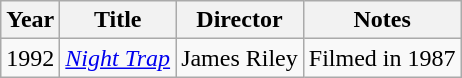<table class="wikitable">
<tr>
<th>Year</th>
<th>Title</th>
<th>Director</th>
<th>Notes</th>
</tr>
<tr>
<td>1992</td>
<td><em><a href='#'>Night Trap</a></em></td>
<td>James Riley</td>
<td>Filmed in 1987</td>
</tr>
</table>
